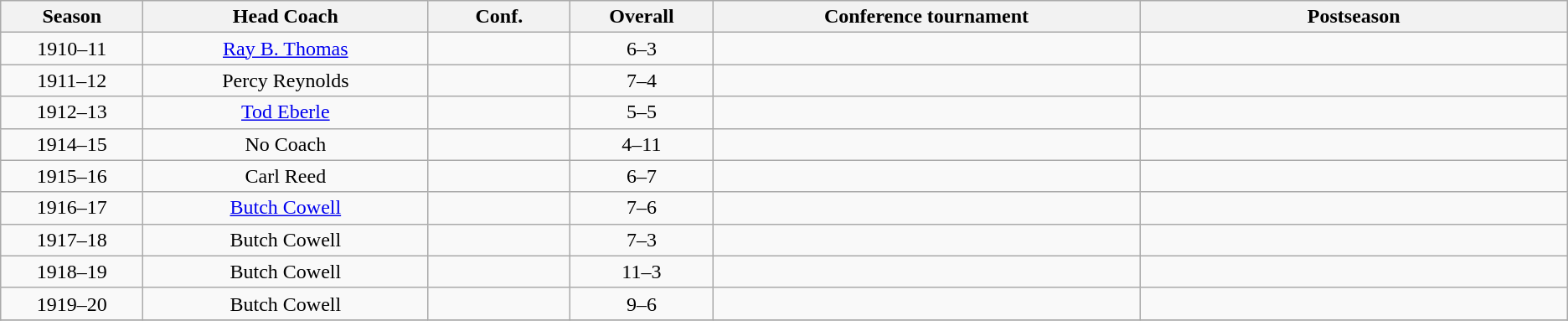<table class="wikitable" style="text-align:center">
<tr>
<th bgcolor="#003591" width="5%">Season</th>
<th bgcolor="#003591" width="10%">Head Coach</th>
<th bgcolor="#003591" width="5%">Conf.</th>
<th bgcolor="#003591" width="5%">Overall</th>
<th bgcolor="#003591" width="15%">Conference tournament</th>
<th bgcolor="#003591" width="15%">Postseason</th>
</tr>
<tr>
<td>1910–11</td>
<td><a href='#'>Ray B. Thomas</a></td>
<td></td>
<td>6–3</td>
<td></td>
<td></td>
</tr>
<tr>
<td>1911–12</td>
<td>Percy Reynolds</td>
<td></td>
<td>7–4</td>
<td></td>
<td></td>
</tr>
<tr>
<td>1912–13</td>
<td><a href='#'>Tod Eberle</a></td>
<td></td>
<td>5–5</td>
<td></td>
<td></td>
</tr>
<tr>
<td>1914–15</td>
<td>No Coach</td>
<td></td>
<td>4–11</td>
<td></td>
<td></td>
</tr>
<tr>
<td>1915–16</td>
<td>Carl Reed</td>
<td></td>
<td>6–7</td>
<td></td>
<td></td>
</tr>
<tr>
<td>1916–17</td>
<td><a href='#'>Butch Cowell</a></td>
<td></td>
<td>7–6</td>
<td></td>
<td></td>
</tr>
<tr>
<td>1917–18</td>
<td>Butch Cowell</td>
<td></td>
<td>7–3</td>
<td></td>
<td></td>
</tr>
<tr>
<td>1918–19</td>
<td>Butch Cowell</td>
<td></td>
<td>11–3</td>
<td></td>
<td></td>
</tr>
<tr>
<td>1919–20</td>
<td>Butch Cowell</td>
<td></td>
<td>9–6</td>
<td></td>
<td></td>
</tr>
<tr>
</tr>
</table>
